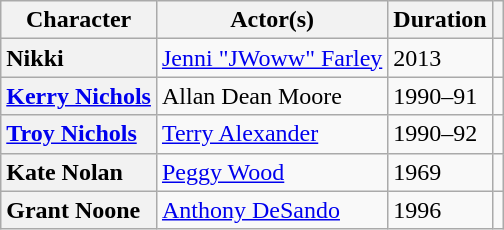<table class="wikitable unsortable">
<tr>
<th scope=col>Character</th>
<th scope=col>Actor(s)</th>
<th scope=col>Duration</th>
<th scope=col></th>
</tr>
<tr>
<th scope=row style=text-align:left>Nikki</th>
<td><a href='#'>Jenni "JWoww" Farley</a></td>
<td>2013</td>
<td></td>
</tr>
<tr>
<th scope=row style=text-align:left><a href='#'>Kerry Nichols</a></th>
<td>Allan Dean Moore</td>
<td>1990–91</td>
<td></td>
</tr>
<tr>
<th scope=row style=text-align:left><a href='#'>Troy Nichols</a></th>
<td><a href='#'>Terry Alexander</a></td>
<td>1990–92</td>
<td></td>
</tr>
<tr>
<th scope=row style=text-align:left>Kate Nolan</th>
<td><a href='#'>Peggy Wood</a></td>
<td>1969</td>
<td></td>
</tr>
<tr>
<th scope=row style=text-align:left>Grant Noone</th>
<td><a href='#'>Anthony DeSando</a></td>
<td>1996</td>
<td></td>
</tr>
</table>
